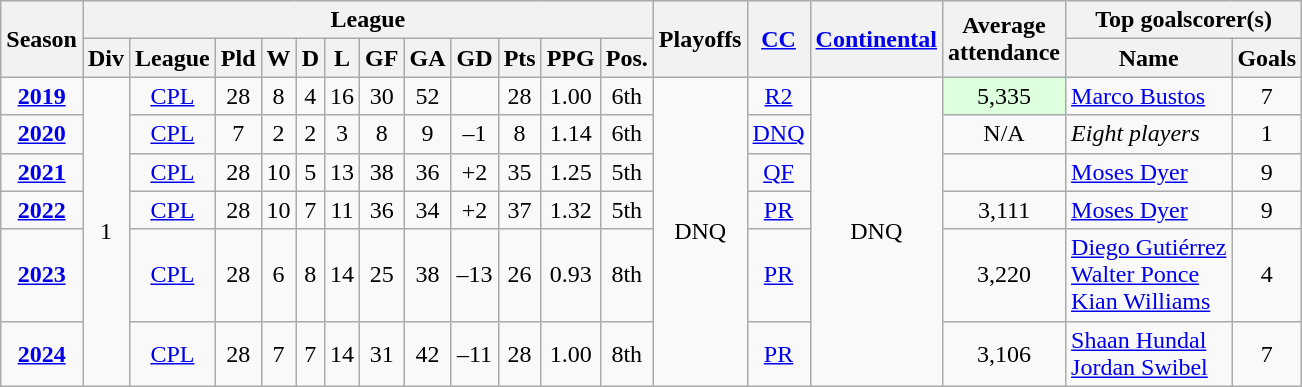<table class="wikitable" style="text-align:center;">
<tr style="background:#f0f6ff;">
<th rowspan=2>Season</th>
<th colspan=12>League</th>
<th rowspan=2>Playoffs</th>
<th rowspan=2><a href='#'>CC</a></th>
<th rowspan=2 colspan=2><a href='#'>Continental</a></th>
<th rowspan=2>Average <br> attendance</th>
<th colspan=2>Top goalscorer(s)</th>
</tr>
<tr>
<th>Div</th>
<th>League</th>
<th>Pld</th>
<th>W</th>
<th>D</th>
<th>L</th>
<th>GF</th>
<th>GA</th>
<th>GD</th>
<th>Pts</th>
<th>PPG</th>
<th>Pos.</th>
<th>Name</th>
<th>Goals</th>
</tr>
<tr>
<td><strong><a href='#'>2019</a></strong></td>
<td rowspan=6>1</td>
<td><a href='#'>CPL</a></td>
<td>28</td>
<td>8</td>
<td>4</td>
<td>16</td>
<td>30</td>
<td>52</td>
<td></td>
<td>28</td>
<td>1.00</td>
<td>6th</td>
<td rowspan=6>DNQ</td>
<td><a href='#'>R2</a></td>
<td colspan=2 rowspan=6>DNQ</td>
<td style="background:#dfd;">5,335</td>
<td align="left"> <a href='#'>Marco Bustos</a></td>
<td>7</td>
</tr>
<tr>
<td><strong><a href='#'>2020</a></strong></td>
<td><a href='#'>CPL</a></td>
<td>7</td>
<td>2</td>
<td>2</td>
<td>3</td>
<td>8</td>
<td>9</td>
<td>–1</td>
<td>8</td>
<td>1.14</td>
<td>6th</td>
<td><a href='#'>DNQ</a></td>
<td>N/A</td>
<td align="left"><em>Eight players</em></td>
<td>1</td>
</tr>
<tr>
<td><strong><a href='#'>2021</a></strong></td>
<td><a href='#'>CPL</a></td>
<td>28</td>
<td>10</td>
<td>5</td>
<td>13</td>
<td>38</td>
<td>36</td>
<td>+2</td>
<td>35</td>
<td>1.25</td>
<td>5th</td>
<td><a href='#'>QF</a></td>
<td></td>
<td align="left"> <a href='#'>Moses Dyer</a></td>
<td>9</td>
</tr>
<tr>
<td><strong><a href='#'>2022</a></strong></td>
<td><a href='#'>CPL</a></td>
<td>28</td>
<td>10</td>
<td>7</td>
<td>11</td>
<td>36</td>
<td>34</td>
<td>+2</td>
<td>37</td>
<td>1.32</td>
<td>5th</td>
<td><a href='#'>PR</a></td>
<td>3,111</td>
<td align="left"> <a href='#'>Moses Dyer</a></td>
<td>9</td>
</tr>
<tr>
<td><strong><a href='#'>2023</a></strong></td>
<td><a href='#'>CPL</a></td>
<td>28</td>
<td>6</td>
<td>8</td>
<td>14</td>
<td>25</td>
<td>38</td>
<td>–13</td>
<td>26</td>
<td>0.93</td>
<td>8th</td>
<td><a href='#'>PR</a></td>
<td>3,220</td>
<td align="left"> <a href='#'>Diego Gutiérrez</a><br> <a href='#'>Walter Ponce</a><br> <a href='#'>Kian Williams</a></td>
<td>4</td>
</tr>
<tr>
<td><strong><a href='#'>2024</a></strong></td>
<td><a href='#'>CPL</a></td>
<td>28</td>
<td>7</td>
<td>7</td>
<td>14</td>
<td>31</td>
<td>42</td>
<td>–11</td>
<td>28</td>
<td>1.00</td>
<td>8th</td>
<td><a href='#'>PR</a></td>
<td>3,106</td>
<td align="left"> <a href='#'>Shaan Hundal</a><br> <a href='#'>Jordan Swibel</a></td>
<td>7</td>
</tr>
</table>
